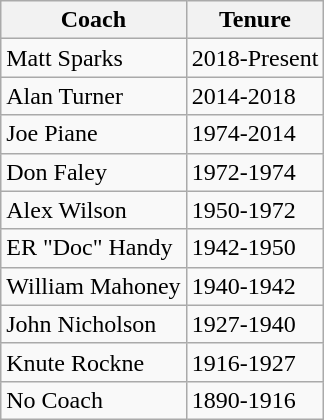<table class="wikitable">
<tr>
<th>Coach</th>
<th>Tenure</th>
</tr>
<tr>
<td>Matt Sparks</td>
<td>2018-Present</td>
</tr>
<tr>
<td>Alan Turner</td>
<td>2014-2018</td>
</tr>
<tr>
<td>Joe Piane</td>
<td>1974-2014</td>
</tr>
<tr>
<td>Don Faley</td>
<td>1972-1974</td>
</tr>
<tr>
<td>Alex Wilson</td>
<td>1950-1972</td>
</tr>
<tr>
<td>ER "Doc" Handy</td>
<td>1942-1950</td>
</tr>
<tr>
<td>William Mahoney</td>
<td>1940-1942</td>
</tr>
<tr>
<td>John Nicholson</td>
<td>1927-1940</td>
</tr>
<tr>
<td>Knute Rockne</td>
<td>1916-1927</td>
</tr>
<tr>
<td>No Coach</td>
<td>1890-1916</td>
</tr>
</table>
